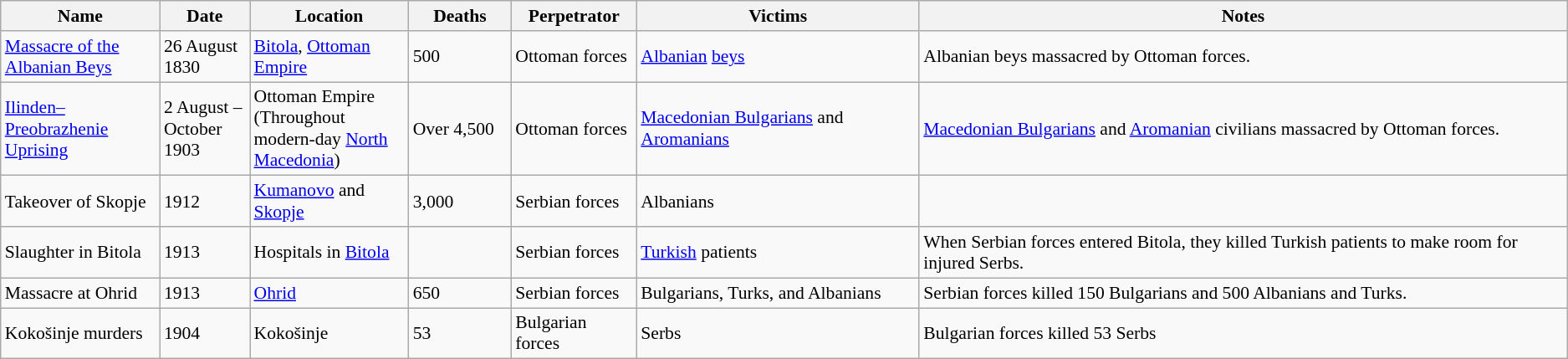<table class="sortable wikitable" style="font-size:90%;">
<tr>
<th style="width:120px;">Name</th>
<th style="width:65px;">Date</th>
<th style="width:120px;">Location</th>
<th style="width:75px;">Deaths</th>
<th>Perpetrator</th>
<th>Victims</th>
<th class="unsortable">Notes</th>
</tr>
<tr>
<td><a href='#'>Massacre of the Albanian Beys</a></td>
<td>26 August 1830</td>
<td><a href='#'>Bitola</a>, <a href='#'>Ottoman Empire</a></td>
<td>500</td>
<td>Ottoman forces</td>
<td><a href='#'>Albanian</a> <a href='#'>beys</a></td>
<td>Albanian beys massacred by Ottoman forces.</td>
</tr>
<tr>
<td><a href='#'>Ilinden–Preobrazhenie Uprising</a></td>
<td>2 August – October 1903</td>
<td>Ottoman Empire (Throughout modern-day <a href='#'>North Macedonia</a>)</td>
<td>Over 4,500</td>
<td>Ottoman forces</td>
<td><a href='#'>Macedonian Bulgarians</a> and <a href='#'>Aromanians</a></td>
<td><a href='#'>Macedonian Bulgarians</a> and <a href='#'>Aromanian</a> civilians massacred by Ottoman forces.</td>
</tr>
<tr>
<td>Takeover of Skopje</td>
<td>1912</td>
<td><a href='#'>Kumanovo</a> and <a href='#'>Skopje</a></td>
<td>3,000</td>
<td>Serbian forces</td>
<td>Albanians</td>
<td></td>
</tr>
<tr>
<td>Slaughter in Bitola</td>
<td>1913</td>
<td>Hospitals in <a href='#'>Bitola</a></td>
<td></td>
<td>Serbian forces</td>
<td><a href='#'>Turkish</a> patients</td>
<td>When Serbian forces entered Bitola, they killed Turkish patients to make room for injured Serbs.</td>
</tr>
<tr>
<td>Massacre at Ohrid</td>
<td>1913</td>
<td><a href='#'>Ohrid</a></td>
<td>650</td>
<td>Serbian forces</td>
<td>Bulgarians, Turks, and Albanians</td>
<td>Serbian forces killed 150 Bulgarians and 500 Albanians and Turks.</td>
</tr>
<tr>
<td>Kokošinje murders</td>
<td>1904</td>
<td>Kokošinje</td>
<td>53</td>
<td>Bulgarian forces</td>
<td>Serbs</td>
<td>Bulgarian forces killed 53 Serbs </td>
</tr>
</table>
